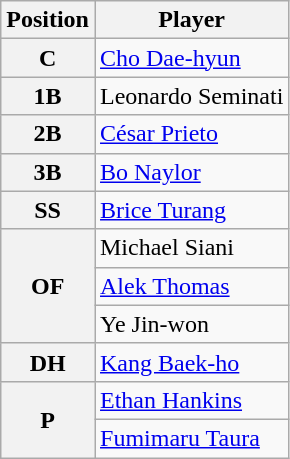<table class=wikitable>
<tr>
<th>Position</th>
<th>Player</th>
</tr>
<tr>
<th>C</th>
<td> <a href='#'>Cho Dae-hyun</a></td>
</tr>
<tr>
<th>1B</th>
<td> Leonardo Seminati</td>
</tr>
<tr>
<th>2B</th>
<td> <a href='#'>César Prieto</a></td>
</tr>
<tr>
<th>3B</th>
<td> <a href='#'>Bo Naylor</a></td>
</tr>
<tr>
<th>SS</th>
<td> <a href='#'>Brice Turang</a></td>
</tr>
<tr>
<th rowspan=3>OF</th>
<td> Michael Siani</td>
</tr>
<tr>
<td> <a href='#'>Alek Thomas</a></td>
</tr>
<tr>
<td> Ye Jin-won</td>
</tr>
<tr>
<th>DH</th>
<td> <a href='#'>Kang Baek-ho</a></td>
</tr>
<tr>
<th rowspan=2>P</th>
<td> <a href='#'>Ethan Hankins</a></td>
</tr>
<tr>
<td> <a href='#'>Fumimaru Taura</a></td>
</tr>
</table>
